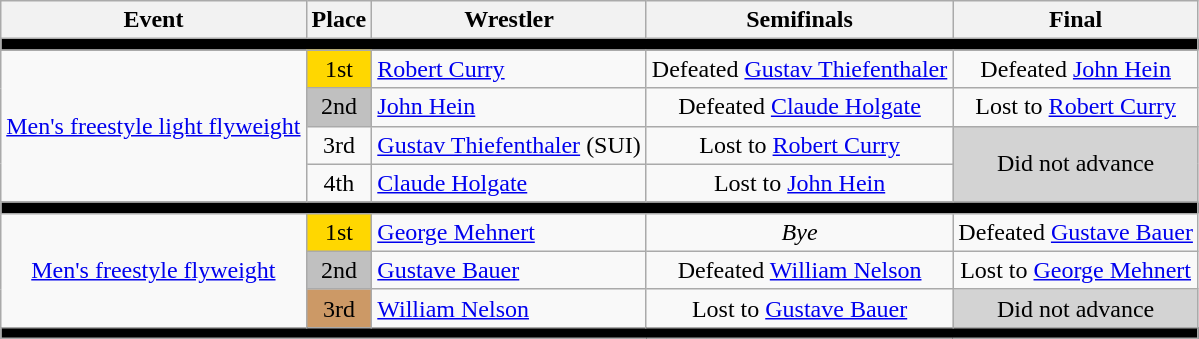<table class=wikitable style="text-align:center">
<tr>
<th>Event</th>
<th>Place</th>
<th>Wrestler</th>
<th>Semifinals</th>
<th>Final</th>
</tr>
<tr bgcolor=black>
<td colspan=5></td>
</tr>
<tr>
<td rowspan=4><a href='#'>Men's freestyle light flyweight</a></td>
<td bgcolor=gold>1st</td>
<td align=left><a href='#'>Robert Curry</a></td>
<td>Defeated <a href='#'>Gustav Thiefenthaler</a></td>
<td>Defeated <a href='#'>John Hein</a></td>
</tr>
<tr>
<td bgcolor=silver>2nd</td>
<td align=left><a href='#'>John Hein</a></td>
<td>Defeated <a href='#'>Claude Holgate</a></td>
<td>Lost to <a href='#'>Robert Curry</a></td>
</tr>
<tr>
<td>3rd</td>
<td align=left><a href='#'>Gustav Thiefenthaler</a> (SUI)</td>
<td>Lost to <a href='#'>Robert Curry</a></td>
<td rowspan=2 bgcolor=lightgray>Did not advance</td>
</tr>
<tr>
<td>4th</td>
<td align=left><a href='#'>Claude Holgate</a></td>
<td>Lost to <a href='#'>John Hein</a></td>
</tr>
<tr bgcolor=black>
<td colspan=5></td>
</tr>
<tr>
<td rowspan=3><a href='#'>Men's freestyle flyweight</a></td>
<td bgcolor=gold>1st</td>
<td align=left><a href='#'>George Mehnert</a></td>
<td><em>Bye</em></td>
<td>Defeated <a href='#'>Gustave Bauer</a></td>
</tr>
<tr>
<td bgcolor=silver>2nd</td>
<td align=left><a href='#'>Gustave Bauer</a></td>
<td>Defeated <a href='#'>William Nelson</a></td>
<td>Lost to <a href='#'>George Mehnert</a></td>
</tr>
<tr>
<td bgcolor=cc9966>3rd</td>
<td align=left><a href='#'>William Nelson</a></td>
<td>Lost to <a href='#'>Gustave Bauer</a></td>
<td bgcolor=lightgray>Did not advance</td>
</tr>
<tr bgcolor=black>
<td colspan=5></td>
</tr>
</table>
